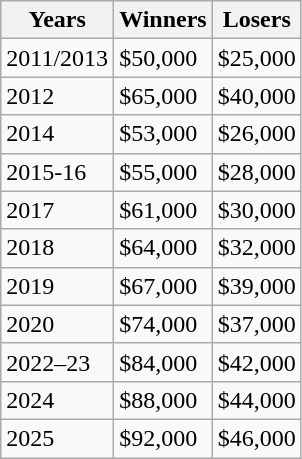<table class="wikitable">
<tr>
<th>Years</th>
<th>Winners</th>
<th>Losers</th>
</tr>
<tr>
<td>2011/2013</td>
<td>$50,000</td>
<td>$25,000</td>
</tr>
<tr>
<td>2012</td>
<td>$65,000</td>
<td>$40,000</td>
</tr>
<tr>
<td>2014</td>
<td>$53,000</td>
<td>$26,000</td>
</tr>
<tr>
<td>2015-16</td>
<td>$55,000</td>
<td>$28,000</td>
</tr>
<tr>
<td>2017</td>
<td>$61,000</td>
<td>$30,000</td>
</tr>
<tr>
<td>2018</td>
<td>$64,000</td>
<td>$32,000</td>
</tr>
<tr>
<td>2019</td>
<td>$67,000</td>
<td>$39,000</td>
</tr>
<tr>
<td>2020</td>
<td>$74,000</td>
<td>$37,000</td>
</tr>
<tr>
<td>2022–23</td>
<td>$84,000</td>
<td>$42,000</td>
</tr>
<tr>
<td>2024</td>
<td>$88,000</td>
<td>$44,000</td>
</tr>
<tr>
<td>2025</td>
<td>$92,000</td>
<td>$46,000</td>
</tr>
</table>
